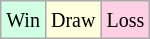<table class="wikitable">
<tr>
<td style="background:#d0ffe3;"><small>Win</small></td>
<td style="background:#ffffdd;"><small>Draw</small></td>
<td style="background:#ffd0e3;"><small>Loss</small></td>
</tr>
</table>
